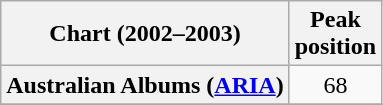<table class="wikitable sortable plainrowheaders">
<tr>
<th scope="col">Chart (2002–2003)</th>
<th scope="col">Peak<br>position</th>
</tr>
<tr>
<th scope="row">Australian Albums (<a href='#'>ARIA</a>)</th>
<td align="center">68</td>
</tr>
<tr>
</tr>
</table>
